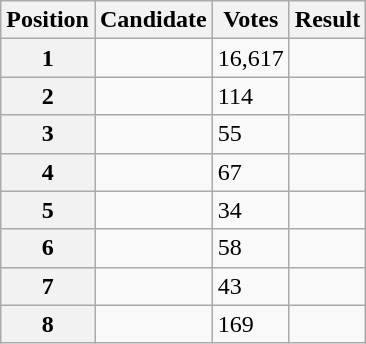<table class="wikitable sortable col3right">
<tr>
<th scope="col">Position</th>
<th scope="col">Candidate</th>
<th scope="col">Votes</th>
<th scope="col">Result</th>
</tr>
<tr>
<th scope="row">1</th>
<td></td>
<td>16,617</td>
<td></td>
</tr>
<tr>
<th scope="row">2</th>
<td></td>
<td>114</td>
<td></td>
</tr>
<tr>
<th scope="row">3</th>
<td></td>
<td>55</td>
<td></td>
</tr>
<tr>
<th scope="row">4</th>
<td></td>
<td>67</td>
<td></td>
</tr>
<tr>
<th scope="row">5</th>
<td></td>
<td>34</td>
<td></td>
</tr>
<tr>
<th scope="row">6</th>
<td></td>
<td>58</td>
<td></td>
</tr>
<tr>
<th scope="row">7</th>
<td></td>
<td>43</td>
<td></td>
</tr>
<tr>
<th scope="row">8</th>
<td></td>
<td>169</td>
<td></td>
</tr>
</table>
